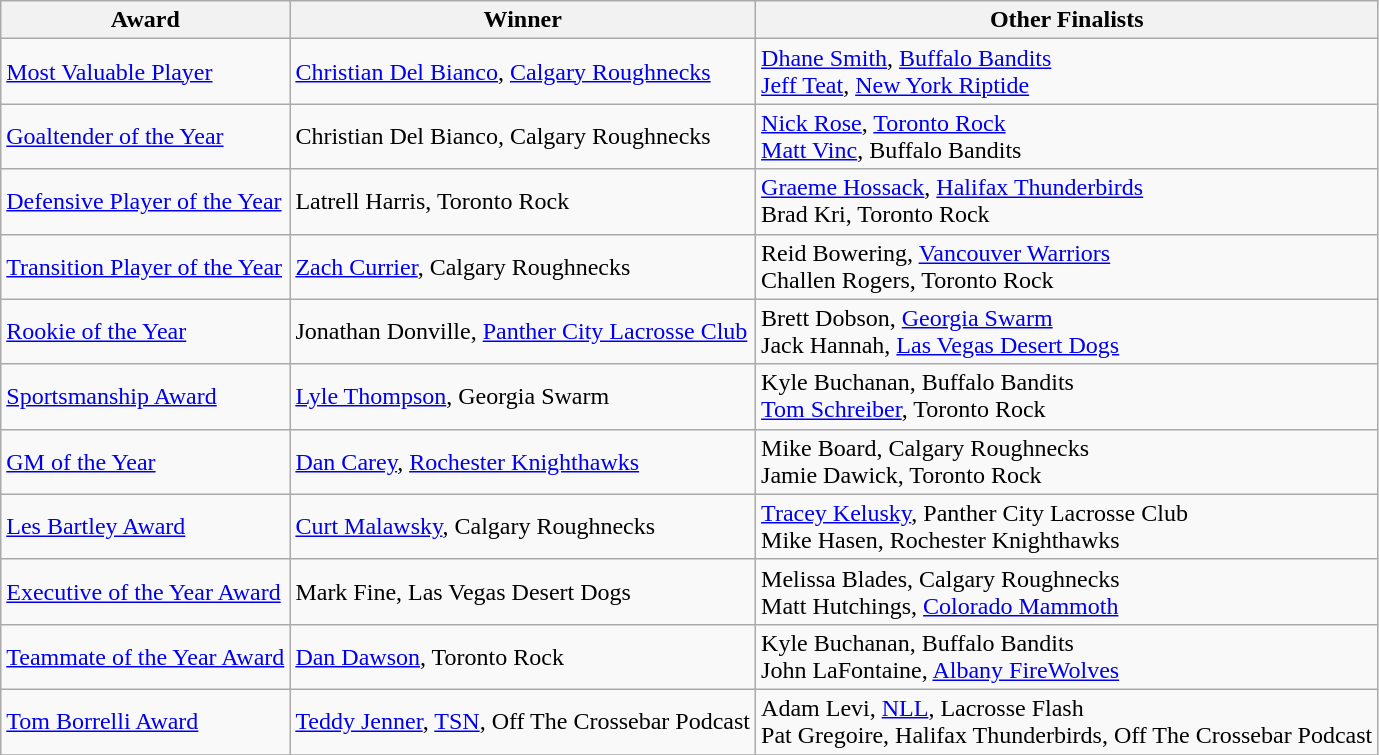<table class="wikitable">
<tr>
<th>Award</th>
<th>Winner</th>
<th>Other Finalists</th>
</tr>
<tr>
<td><a href='#'>Most Valuable Player</a></td>
<td><a href='#'>Christian Del Bianco</a>, <a href='#'>Calgary Roughnecks</a></td>
<td><a href='#'>Dhane Smith</a>, <a href='#'>Buffalo Bandits</a><br><a href='#'>Jeff Teat</a>, <a href='#'>New York Riptide</a></td>
</tr>
<tr>
<td><a href='#'>Goaltender of the Year</a></td>
<td>Christian Del Bianco, Calgary Roughnecks</td>
<td><a href='#'>Nick Rose</a>, <a href='#'>Toronto Rock</a><br><a href='#'>Matt Vinc</a>, Buffalo Bandits</td>
</tr>
<tr>
<td><a href='#'>Defensive Player of the Year</a></td>
<td>Latrell Harris, Toronto Rock</td>
<td><a href='#'>Graeme Hossack</a>, <a href='#'>Halifax Thunderbirds</a><br>Brad Kri, Toronto Rock</td>
</tr>
<tr>
<td><a href='#'>Transition Player of the Year</a></td>
<td><a href='#'>Zach Currier</a>, Calgary Roughnecks</td>
<td>Reid Bowering, <a href='#'>Vancouver Warriors</a><br>Challen Rogers, Toronto Rock</td>
</tr>
<tr>
<td><a href='#'>Rookie of the Year</a></td>
<td>Jonathan Donville, <a href='#'>Panther City Lacrosse Club</a></td>
<td>Brett Dobson, <a href='#'>Georgia Swarm</a><br>Jack Hannah, <a href='#'>Las Vegas Desert Dogs</a></td>
</tr>
<tr>
<td><a href='#'>Sportsmanship Award</a></td>
<td><a href='#'>Lyle Thompson</a>, Georgia Swarm</td>
<td>Kyle Buchanan, Buffalo Bandits<br><a href='#'>Tom Schreiber</a>, Toronto Rock</td>
</tr>
<tr>
<td><a href='#'>GM of the Year</a></td>
<td><a href='#'>Dan Carey</a>, <a href='#'>Rochester Knighthawks</a></td>
<td>Mike Board, Calgary Roughnecks<br>Jamie Dawick, Toronto Rock</td>
</tr>
<tr>
<td><a href='#'>Les Bartley Award</a></td>
<td><a href='#'>Curt Malawsky</a>, Calgary Roughnecks</td>
<td><a href='#'>Tracey Kelusky</a>, Panther City Lacrosse Club<br>Mike Hasen, Rochester Knighthawks</td>
</tr>
<tr>
<td><a href='#'>Executive of the Year Award</a></td>
<td>Mark Fine, Las Vegas Desert Dogs</td>
<td>Melissa Blades, Calgary Roughnecks<br>Matt Hutchings, <a href='#'>Colorado Mammoth</a></td>
</tr>
<tr>
<td><a href='#'>Teammate of the Year Award</a></td>
<td><a href='#'>Dan Dawson</a>, Toronto Rock</td>
<td>Kyle Buchanan, Buffalo Bandits<br>John LaFontaine, <a href='#'>Albany FireWolves</a></td>
</tr>
<tr>
<td><a href='#'>Tom Borrelli Award</a></td>
<td><a href='#'>Teddy Jenner</a>, <a href='#'>TSN</a>, Off The Crossebar Podcast</td>
<td>Adam Levi, <a href='#'>NLL</a>, Lacrosse Flash<br>Pat Gregoire, Halifax Thunderbirds, Off The Crossebar Podcast</td>
</tr>
<tr>
</tr>
</table>
